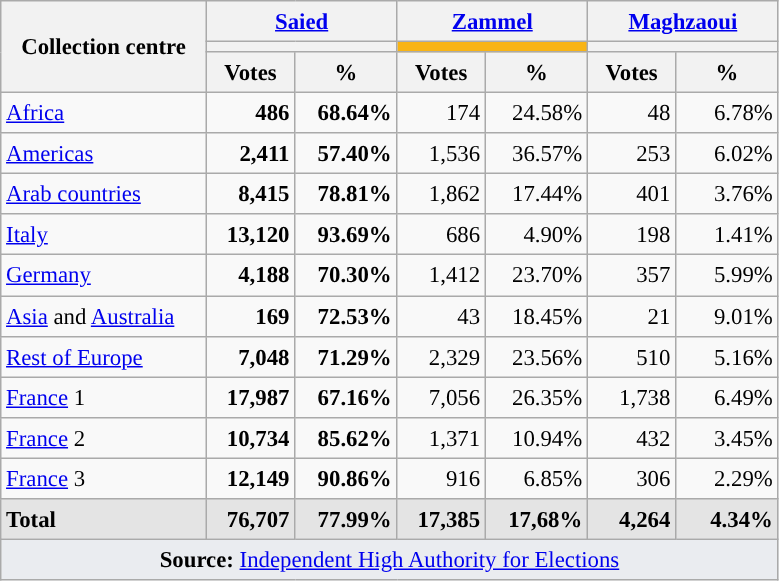<table class="wikitable sortable" style="text-align:right; font-size:95%; line-height:20px">
<tr>
<th width="130" rowspan="3">Collection centre</th>
<th width="120" colspan="2"><a href='#'>Saied</a></th>
<th width="120" colspan="2"><a href='#'>Zammel</a></th>
<th width="120" colspan="2"><a href='#'>Maghzaoui</a></th>
</tr>
<tr>
<th colspan="2" style="background:"></th>
<th colspan="2" style="background:#F8B415;"></th>
<th colspan="2" style="background:"></th>
</tr>
<tr>
<th>Votes</th>
<th>%</th>
<th>Votes</th>
<th>%</th>
<th>Votes</th>
<th>%</th>
</tr>
<tr>
<td style="text-align:left"><a href='#'>Africa</a></td>
<td><strong>486</strong></td>
<td><strong>68.64%</strong></td>
<td>174</td>
<td>24.58%</td>
<td>48</td>
<td>6.78%</td>
</tr>
<tr>
<td style="text-align:left"><a href='#'>Americas</a></td>
<td><strong>2,411</strong></td>
<td><strong>57.40%</strong></td>
<td>1,536</td>
<td>36.57%</td>
<td>253</td>
<td>6.02%</td>
</tr>
<tr>
<td style="text-align:left"><a href='#'>Arab countries</a></td>
<td><strong>8,415</strong></td>
<td><strong>78.81%</strong></td>
<td>1,862</td>
<td>17.44%</td>
<td>401</td>
<td>3.76%</td>
</tr>
<tr>
<td style="text-align:left"><a href='#'>Italy</a></td>
<td><strong>13,120</strong></td>
<td><strong>93.69%</strong></td>
<td>686</td>
<td>4.90%</td>
<td>198</td>
<td>1.41%</td>
</tr>
<tr>
<td style="text-align:left"><a href='#'>Germany</a></td>
<td><strong>4,188</strong></td>
<td><strong>70.30%</strong></td>
<td>1,412</td>
<td>23.70%</td>
<td>357</td>
<td>5.99%</td>
</tr>
<tr>
<td style="text-align:left"><a href='#'>Asia</a> and <a href='#'>Australia</a></td>
<td><strong>169</strong></td>
<td><strong>72.53%</strong></td>
<td>43</td>
<td>18.45%</td>
<td>21</td>
<td>9.01%</td>
</tr>
<tr>
<td style="text-align:left"><a href='#'>Rest of Europe</a></td>
<td><strong>7,048</strong></td>
<td><strong>71.29%</strong></td>
<td>2,329</td>
<td>23.56%</td>
<td>510</td>
<td>5.16%</td>
</tr>
<tr>
<td style="text-align:left"><a href='#'>France</a> 1</td>
<td><strong>17,987</strong></td>
<td><strong>67.16%</strong></td>
<td>7,056</td>
<td>26.35%</td>
<td>1,738</td>
<td>6.49%</td>
</tr>
<tr>
<td style="text-align:left"><a href='#'>France</a> 2</td>
<td><strong>10,734</strong></td>
<td><strong>85.62%</strong></td>
<td>1,371</td>
<td>10.94%</td>
<td>432</td>
<td>3.45%</td>
</tr>
<tr>
<td style="text-align:left"><a href='#'>France</a> 3</td>
<td><strong>12,149</strong></td>
<td><strong>90.86%</strong></td>
<td>916</td>
<td>6.85%</td>
<td>306</td>
<td>2.29%</td>
</tr>
<tr class="sortbottom" style="font-weight:bold; background:#E4E4E4;">
<td align="left">Total</td>
<td><strong>76,707</strong></td>
<td><strong>77.99%</strong></td>
<td>17,385</td>
<td>17,68%</td>
<td>4,264</td>
<td>4.34%</td>
</tr>
<tr class="sortbottom">
<td colspan="7" style="text-align:center; background-color:#eaecf0"><strong>Source:</strong> <a href='#'>Independent High Authority for Elections</a></td>
</tr>
</table>
